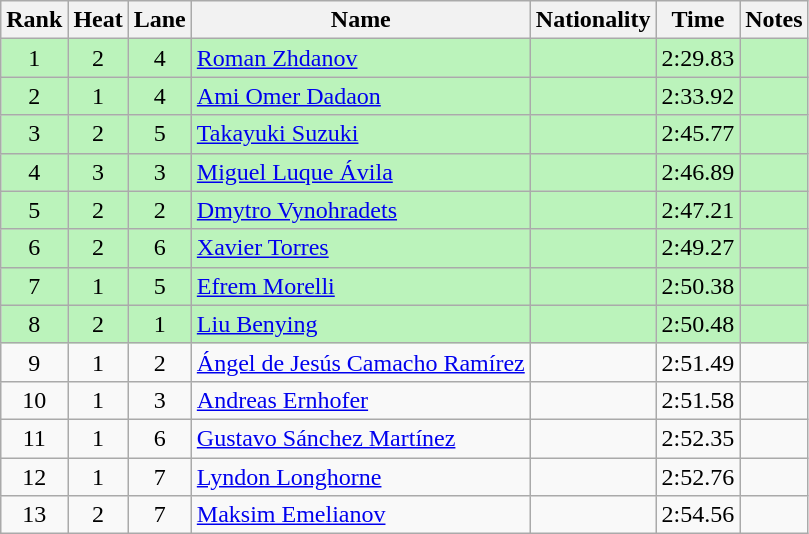<table class="wikitable sortable" style="text-align:center">
<tr>
<th>Rank</th>
<th>Heat</th>
<th>Lane</th>
<th>Name</th>
<th>Nationality</th>
<th>Time</th>
<th>Notes</th>
</tr>
<tr bgcolor=bbf3bb>
<td>1</td>
<td>2</td>
<td>4</td>
<td align=left><a href='#'>Roman Zhdanov</a></td>
<td align=left></td>
<td>2:29.83</td>
<td></td>
</tr>
<tr bgcolor=bbf3bb>
<td>2</td>
<td>1</td>
<td>4</td>
<td align=left><a href='#'>Ami Omer Dadaon</a></td>
<td align=left></td>
<td>2:33.92</td>
<td></td>
</tr>
<tr bgcolor=bbf3bb>
<td>3</td>
<td>2</td>
<td>5</td>
<td align=left><a href='#'>Takayuki Suzuki</a></td>
<td align=left></td>
<td>2:45.77</td>
<td></td>
</tr>
<tr bgcolor=bbf3bb>
<td>4</td>
<td>3</td>
<td>3</td>
<td align=left><a href='#'>Miguel Luque Ávila</a></td>
<td align=left></td>
<td>2:46.89</td>
<td></td>
</tr>
<tr bgcolor=bbf3bb>
<td>5</td>
<td>2</td>
<td>2</td>
<td align=left><a href='#'>Dmytro Vynohradets</a></td>
<td align=left></td>
<td>2:47.21</td>
<td></td>
</tr>
<tr bgcolor=bbf3bb>
<td>6</td>
<td>2</td>
<td>6</td>
<td align=left><a href='#'>Xavier Torres</a></td>
<td align=left></td>
<td>2:49.27</td>
<td></td>
</tr>
<tr bgcolor=bbf3bb>
<td>7</td>
<td>1</td>
<td>5</td>
<td align=left><a href='#'>Efrem Morelli</a></td>
<td align=left></td>
<td>2:50.38</td>
<td></td>
</tr>
<tr bgcolor=bbf3bb>
<td>8</td>
<td>2</td>
<td>1</td>
<td align=left><a href='#'>Liu Benying</a></td>
<td align=left></td>
<td>2:50.48</td>
<td></td>
</tr>
<tr>
<td>9</td>
<td>1</td>
<td>2</td>
<td align=left><a href='#'>Ángel de Jesús Camacho Ramírez</a></td>
<td align=left></td>
<td>2:51.49</td>
<td></td>
</tr>
<tr>
<td>10</td>
<td>1</td>
<td>3</td>
<td align=left><a href='#'>Andreas Ernhofer</a></td>
<td align=left></td>
<td>2:51.58</td>
<td></td>
</tr>
<tr>
<td>11</td>
<td>1</td>
<td>6</td>
<td align=left><a href='#'>Gustavo Sánchez Martínez</a></td>
<td align=left></td>
<td>2:52.35</td>
<td></td>
</tr>
<tr>
<td>12</td>
<td>1</td>
<td>7</td>
<td align=left><a href='#'>Lyndon Longhorne</a></td>
<td align=left></td>
<td>2:52.76</td>
<td></td>
</tr>
<tr>
<td>13</td>
<td>2</td>
<td>7</td>
<td align=left><a href='#'>Maksim Emelianov</a></td>
<td align=left></td>
<td>2:54.56</td>
<td></td>
</tr>
</table>
